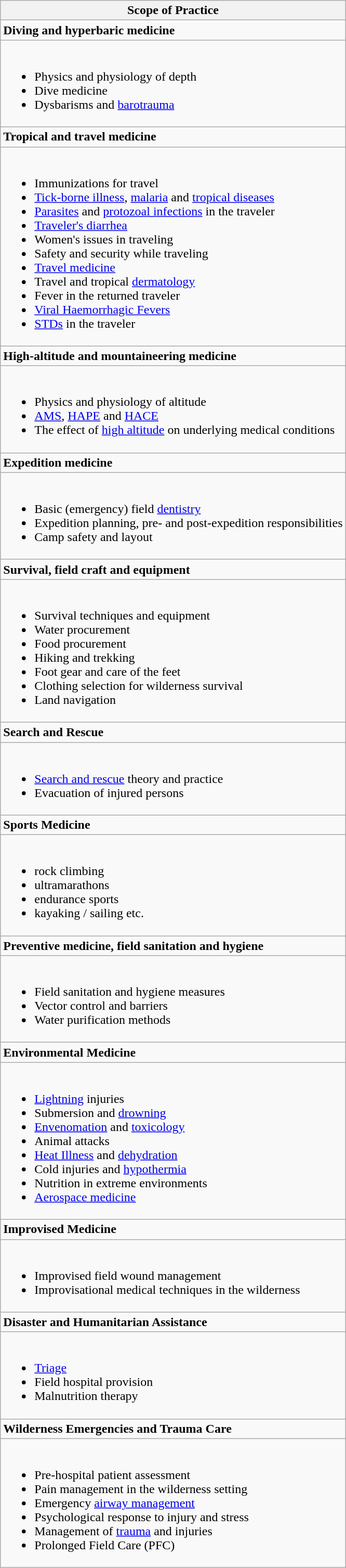<table class="wikitable mw-collapsible mw-collapsed">
<tr>
<th>Scope of Practice</th>
</tr>
<tr>
<td><strong>Diving and hyperbaric medicine</strong></td>
</tr>
<tr>
<td><br><ul><li>Physics and physiology of depth</li><li>Dive medicine</li><li>Dysbarisms and <a href='#'>barotrauma</a></li></ul></td>
</tr>
<tr>
<td><strong>Tropical and travel medicine</strong></td>
</tr>
<tr>
<td><br><ul><li>Immunizations for travel</li><li><a href='#'>Tick-borne illness</a>, <a href='#'>malaria</a> and <a href='#'>tropical diseases</a></li><li><a href='#'>Parasites</a> and <a href='#'>protozoal infections</a> in the traveler</li><li><a href='#'>Traveler's diarrhea</a></li><li>Women's issues in traveling</li><li>Safety and security while traveling</li><li><a href='#'>Travel medicine</a></li><li>Travel and tropical <a href='#'>dermatology</a></li><li>Fever in the returned traveler</li><li><a href='#'>Viral Haemorrhagic Fevers</a></li><li><a href='#'>STDs</a> in the traveler</li></ul></td>
</tr>
<tr>
<td><strong>High-altitude and mountaineering medicine</strong></td>
</tr>
<tr>
<td><br><ul><li>Physics and physiology of altitude</li><li><a href='#'>AMS</a>, <a href='#'>HAPE</a> and <a href='#'>HACE</a></li><li>The effect of <a href='#'>high altitude</a> on underlying medical conditions</li></ul></td>
</tr>
<tr>
<td><strong>Expedition medicine</strong></td>
</tr>
<tr>
<td><br><ul><li>Basic (emergency) field <a href='#'>dentistry</a></li><li>Expedition planning, pre- and post-expedition responsibilities</li><li>Camp safety and layout</li></ul></td>
</tr>
<tr>
<td><strong>Survival, field craft and equipment</strong></td>
</tr>
<tr>
<td><br><ul><li>Survival techniques and equipment</li><li>Water procurement</li><li>Food procurement</li><li>Hiking and trekking</li><li>Foot gear and care of the feet</li><li>Clothing selection for wilderness survival</li><li>Land navigation</li></ul></td>
</tr>
<tr>
<td><strong>Search and Rescue</strong></td>
</tr>
<tr>
<td><br><ul><li><a href='#'>Search and rescue</a> theory and practice</li><li>Evacuation of injured persons</li></ul></td>
</tr>
<tr>
<td><strong>Sports Medicine</strong></td>
</tr>
<tr>
<td><br><ul><li>rock climbing</li><li>ultramarathons</li><li>endurance sports</li><li>kayaking / sailing etc.</li></ul></td>
</tr>
<tr>
<td><strong>Preventive medicine, field sanitation and hygiene</strong></td>
</tr>
<tr>
<td><br><ul><li>Field sanitation and hygiene measures</li><li>Vector control and barriers</li><li>Water purification methods</li></ul></td>
</tr>
<tr>
<td><strong>Environmental Medicine</strong></td>
</tr>
<tr>
<td><br><ul><li><a href='#'>Lightning</a> injuries</li><li>Submersion and <a href='#'>drowning</a></li><li><a href='#'>Envenomation</a> and <a href='#'>toxicology</a></li><li>Animal attacks</li><li><a href='#'>Heat Illness</a> and <a href='#'>dehydration</a></li><li>Cold injuries and <a href='#'>hypothermia</a></li><li>Nutrition in extreme environments</li><li><a href='#'>Aerospace medicine</a></li></ul></td>
</tr>
<tr>
<td><strong>Improvised Medicine</strong></td>
</tr>
<tr>
<td><br><ul><li>Improvised field wound management</li><li>Improvisational medical techniques in the wilderness</li></ul></td>
</tr>
<tr>
<td><strong>Disaster and Humanitarian Assistance</strong></td>
</tr>
<tr>
<td><br><ul><li><a href='#'>Triage</a></li><li>Field hospital provision</li><li>Malnutrition therapy</li></ul></td>
</tr>
<tr>
<td><strong>Wilderness Emergencies and Trauma Care</strong></td>
</tr>
<tr>
<td><br><ul><li>Pre-hospital patient assessment</li><li>Pain management in the wilderness setting</li><li>Emergency <a href='#'>airway management</a></li><li>Psychological response to injury and stress</li><li>Management of <a href='#'>trauma</a> and injuries</li><li>Prolonged Field Care (PFC)</li></ul></td>
</tr>
</table>
